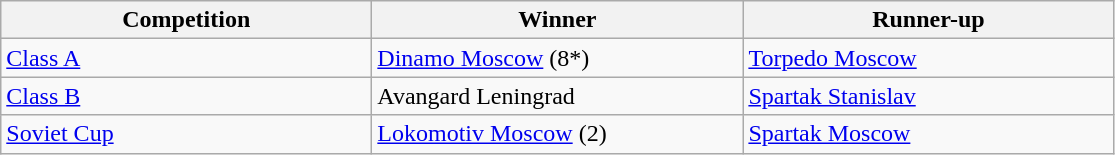<table class="wikitable">
<tr>
<th style="width:15em">Competition</th>
<th style="width:15em">Winner</th>
<th style="width:15em">Runner-up</th>
</tr>
<tr>
<td><a href='#'>Class A</a></td>
<td><a href='#'>Dinamo Moscow</a> (8*)</td>
<td><a href='#'>Torpedo Moscow</a></td>
</tr>
<tr>
<td><a href='#'>Class B</a></td>
<td>Avangard Leningrad</td>
<td><a href='#'>Spartak Stanislav</a></td>
</tr>
<tr>
<td><a href='#'>Soviet Cup</a></td>
<td><a href='#'>Lokomotiv Moscow</a> (2)</td>
<td><a href='#'>Spartak Moscow</a></td>
</tr>
</table>
